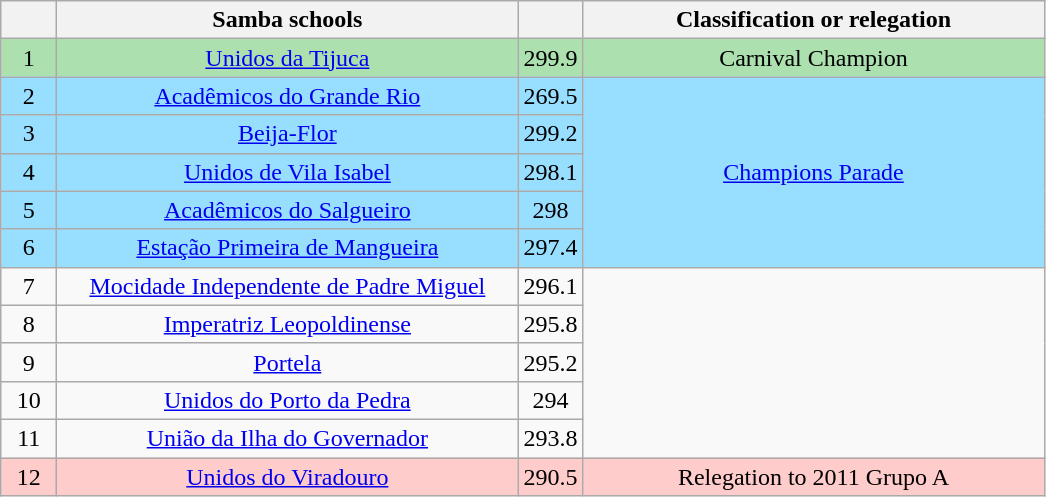<table class="wikitable">
<tr>
<th width="30"></th>
<th width="300">Samba schools</th>
<th width="20"></th>
<th width="300">Classification or relegation</th>
</tr>
<tr align="center">
<td bgcolor=ACE1AF>1</td>
<td bgcolor=ACE1AF><a href='#'>Unidos da Tijuca</a></td>
<td bgcolor="ACE1AF">299.9</td>
<td bgcolor=ACE1AF>Carnival Champion</td>
</tr>
<tr align="center">
<td bgcolor=97DEFF>2</td>
<td bgcolor=97DEFF><a href='#'>Acadêmicos do Grande Rio</a></td>
<td bgcolor="97DEFF">269.5</td>
<td rowspan="5" bgcolor=97DEFF><a href='#'><span>Champions Parade</span></a></td>
</tr>
<tr align="center">
<td bgcolor=97DEFF>3</td>
<td bgcolor=97DEFF><a href='#'>Beija-Flor</a></td>
<td bgcolor="97DEFF">299.2</td>
</tr>
<tr align="center">
<td bgcolor=97DEFF>4</td>
<td bgcolor=97DEFF><a href='#'>Unidos de Vila Isabel</a></td>
<td bgcolor="97DEFF">298.1</td>
</tr>
<tr align="center">
<td bgcolor=97DEFF>5</td>
<td bgcolor=97DEFF><a href='#'>Acadêmicos do Salgueiro</a></td>
<td bgcolor="97DEFF">298</td>
</tr>
<tr align="center">
<td bgcolor=97DEFF>6</td>
<td bgcolor=97DEFF><a href='#'>Estação Primeira de Mangueira</a></td>
<td bgcolor="97DEFF">297.4</td>
</tr>
<tr align="center">
<td>7</td>
<td><a href='#'>Mocidade Independente de Padre Miguel</a></td>
<td>296.1</td>
<td rowspan="5"></td>
</tr>
<tr align="center">
<td>8</td>
<td><a href='#'>Imperatriz Leopoldinense</a></td>
<td>295.8</td>
</tr>
<tr align="center">
<td>9</td>
<td><a href='#'>Portela</a></td>
<td>295.2</td>
</tr>
<tr align="center">
<td>10</td>
<td><a href='#'>Unidos do Porto da Pedra</a></td>
<td>294</td>
</tr>
<tr align="center">
<td>11</td>
<td><a href='#'>União da Ilha do Governador</a></td>
<td>293.8</td>
</tr>
<tr align="center">
<td bgcolor=FFCCCC>12</td>
<td bgcolor=FFCCCC><a href='#'>Unidos do Viradouro</a></td>
<td bgcolor="FFCCCC">290.5</td>
<td bgcolor=FFCCCC><span>Relegation to 2011 Grupo A</span></td>
</tr>
</table>
